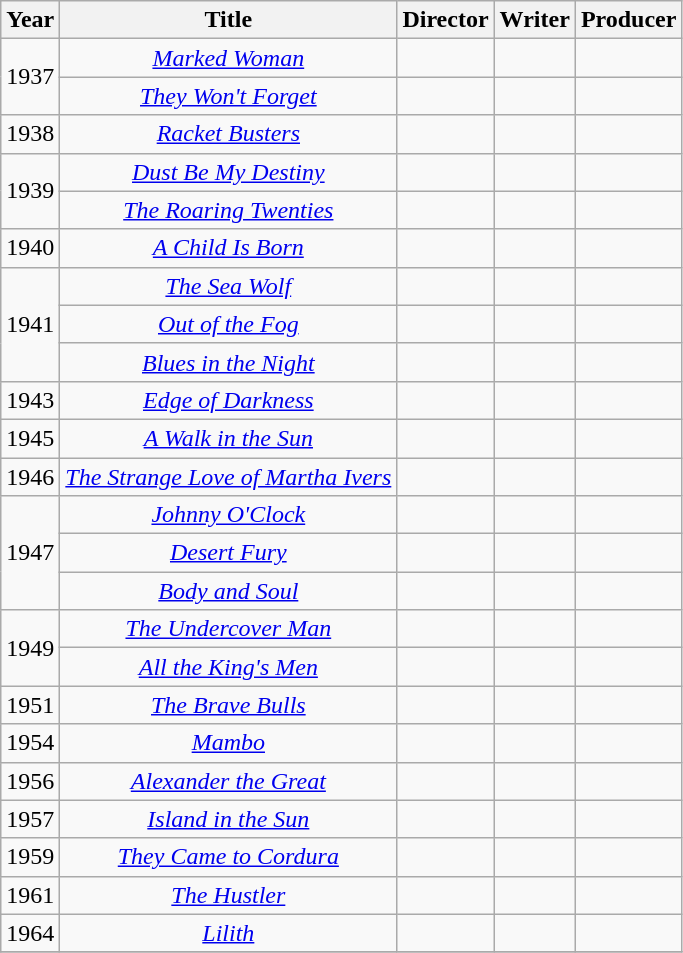<table class="wikitable" style="text-align:center;">
<tr>
<th>Year</th>
<th>Title</th>
<th>Director</th>
<th>Writer</th>
<th>Producer</th>
</tr>
<tr>
<td rowspan="2">1937</td>
<td><em><a href='#'>Marked Woman</a></em></td>
<td></td>
<td></td>
<td></td>
</tr>
<tr>
<td><em><a href='#'>They Won't Forget</a></em></td>
<td></td>
<td></td>
<td></td>
</tr>
<tr>
<td>1938</td>
<td><em><a href='#'>Racket Busters</a></em></td>
<td></td>
<td></td>
<td></td>
</tr>
<tr>
<td rowspan="2">1939</td>
<td><em><a href='#'>Dust Be My Destiny</a></em></td>
<td></td>
<td></td>
<td></td>
</tr>
<tr>
<td><em><a href='#'>The Roaring Twenties</a></em></td>
<td></td>
<td></td>
<td></td>
</tr>
<tr>
<td>1940</td>
<td><em><a href='#'>A Child Is Born</a></em></td>
<td></td>
<td></td>
<td></td>
</tr>
<tr>
<td rowspan="3">1941</td>
<td><em><a href='#'>The Sea Wolf</a></em></td>
<td></td>
<td></td>
<td></td>
</tr>
<tr>
<td><em><a href='#'>Out of the Fog</a></em></td>
<td></td>
<td></td>
<td></td>
</tr>
<tr>
<td><em><a href='#'>Blues in the Night</a></em></td>
<td></td>
<td></td>
<td></td>
</tr>
<tr>
<td>1943</td>
<td><em><a href='#'>Edge of Darkness</a></em></td>
<td></td>
<td></td>
<td></td>
</tr>
<tr>
<td>1945</td>
<td><em><a href='#'>A Walk in the Sun</a></em></td>
<td></td>
<td></td>
<td></td>
</tr>
<tr>
<td>1946</td>
<td><em><a href='#'>The Strange Love of Martha Ivers</a></em></td>
<td></td>
<td></td>
<td></td>
</tr>
<tr>
<td rowspan="3">1947</td>
<td><em><a href='#'>Johnny O'Clock</a></em></td>
<td></td>
<td></td>
<td></td>
</tr>
<tr>
<td><em><a href='#'>Desert Fury</a></em></td>
<td></td>
<td></td>
<td></td>
</tr>
<tr>
<td><em><a href='#'>Body and Soul</a></em></td>
<td></td>
<td></td>
<td></td>
</tr>
<tr>
<td rowspan=2>1949</td>
<td><em><a href='#'>The Undercover Man</a></em></td>
<td></td>
<td></td>
<td></td>
</tr>
<tr>
<td><em><a href='#'>All the King's Men</a></em></td>
<td></td>
<td></td>
<td></td>
</tr>
<tr>
<td>1951</td>
<td><em><a href='#'>The Brave Bulls</a></em></td>
<td></td>
<td></td>
<td></td>
</tr>
<tr>
<td>1954</td>
<td><em><a href='#'>Mambo</a></em></td>
<td></td>
<td></td>
<td></td>
</tr>
<tr>
<td>1956</td>
<td><em><a href='#'>Alexander the Great</a></em></td>
<td></td>
<td></td>
<td></td>
</tr>
<tr>
<td>1957</td>
<td><em><a href='#'>Island in the Sun</a></em></td>
<td></td>
<td></td>
<td></td>
</tr>
<tr>
<td>1959</td>
<td><em><a href='#'>They Came to Cordura</a></em></td>
<td></td>
<td></td>
<td></td>
</tr>
<tr>
<td>1961</td>
<td><em><a href='#'>The Hustler</a></em></td>
<td></td>
<td></td>
<td></td>
</tr>
<tr>
<td>1964</td>
<td><em><a href='#'>Lilith</a></em></td>
<td></td>
<td></td>
<td></td>
</tr>
<tr>
</tr>
</table>
